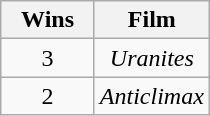<table class="wikitable sortable" style="text-align: center;">
<tr>
<th scope="col" width="55">Wins</th>
<th scope="col" align="center">Film</th>
</tr>
<tr>
<td>3</td>
<td><em>Uranites</em></td>
</tr>
<tr>
<td>2</td>
<td><em>Anticlimax</em></td>
</tr>
</table>
